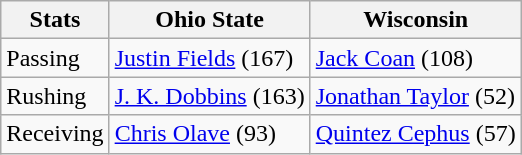<table class="wikitable">
<tr>
<th>Stats</th>
<th>Ohio State</th>
<th>Wisconsin</th>
</tr>
<tr>
<td>Passing</td>
<td><a href='#'>Justin Fields</a> (167)</td>
<td><a href='#'>Jack Coan</a> (108)</td>
</tr>
<tr>
<td>Rushing</td>
<td><a href='#'>J. K. Dobbins</a> (163)</td>
<td><a href='#'>Jonathan Taylor</a> (52)</td>
</tr>
<tr>
<td>Receiving</td>
<td><a href='#'>Chris Olave</a> (93)</td>
<td><a href='#'>Quintez Cephus</a> (57)</td>
</tr>
</table>
